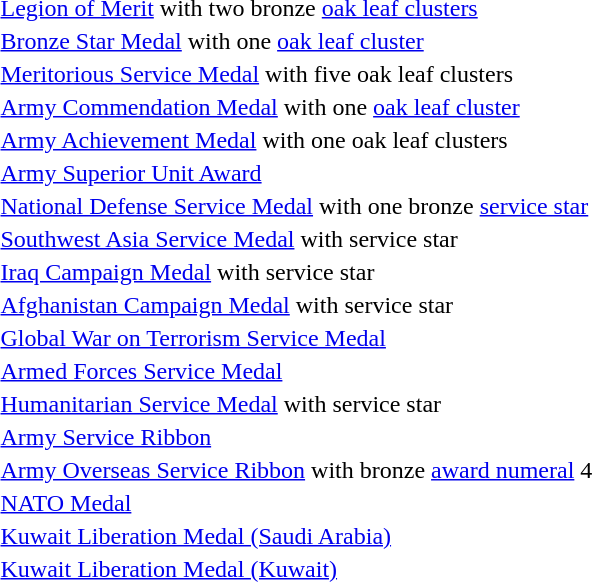<table>
<tr>
<td></td>
<td><a href='#'>Legion of Merit</a> with two bronze <a href='#'>oak leaf clusters</a></td>
</tr>
<tr>
<td></td>
<td><a href='#'>Bronze Star Medal</a> with one <a href='#'>oak leaf cluster</a></td>
</tr>
<tr>
<td></td>
<td><a href='#'>Meritorious Service Medal</a> with five oak leaf clusters</td>
</tr>
<tr>
<td></td>
<td><a href='#'>Army Commendation Medal</a> with one <a href='#'>oak leaf cluster</a></td>
</tr>
<tr>
<td></td>
<td><a href='#'>Army Achievement Medal</a> with one oak leaf clusters</td>
</tr>
<tr>
<td></td>
<td><a href='#'>Army Superior Unit Award</a></td>
</tr>
<tr>
<td></td>
<td><a href='#'>National Defense Service Medal</a> with one bronze <a href='#'>service star</a></td>
</tr>
<tr>
<td></td>
<td><a href='#'>Southwest Asia Service Medal</a> with service star</td>
</tr>
<tr>
<td></td>
<td><a href='#'>Iraq Campaign Medal</a>  with service star</td>
</tr>
<tr>
<td></td>
<td><a href='#'>Afghanistan Campaign Medal</a>  with service star</td>
</tr>
<tr>
<td></td>
<td><a href='#'>Global War on Terrorism Service Medal</a></td>
</tr>
<tr>
<td></td>
<td><a href='#'>Armed Forces Service Medal</a></td>
</tr>
<tr>
<td></td>
<td><a href='#'>Humanitarian Service Medal</a> with service star</td>
</tr>
<tr>
<td></td>
<td><a href='#'>Army Service Ribbon</a></td>
</tr>
<tr>
<td><span></span></td>
<td><a href='#'>Army Overseas Service Ribbon</a> with bronze <a href='#'>award numeral</a> 4</td>
</tr>
<tr>
<td></td>
<td><a href='#'>NATO Medal</a></td>
</tr>
<tr>
<td></td>
<td><a href='#'>Kuwait Liberation Medal (Saudi Arabia)</a></td>
</tr>
<tr>
<td></td>
<td><a href='#'>Kuwait Liberation Medal (Kuwait)</a></td>
</tr>
</table>
